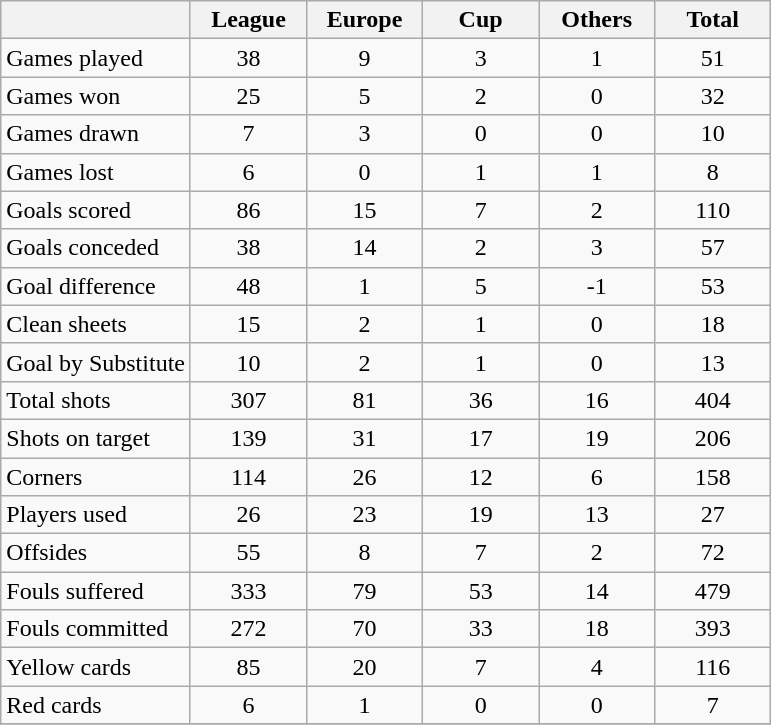<table class="wikitable" style="text-align:center">
<tr>
<th></th>
<th style="width:70px">League</th>
<th style="width:70px">Europe</th>
<th style="width:70px">Cup</th>
<th style="width:70px">Others</th>
<th style="width:70px">Total</th>
</tr>
<tr>
<td align="left">Games played</td>
<td>38</td>
<td>9</td>
<td>3</td>
<td>1</td>
<td>51</td>
</tr>
<tr>
<td align="left">Games won</td>
<td>25</td>
<td>5</td>
<td>2</td>
<td>0</td>
<td>32</td>
</tr>
<tr>
<td align="left">Games drawn</td>
<td>7</td>
<td>3</td>
<td>0</td>
<td>0</td>
<td>10</td>
</tr>
<tr>
<td align="left">Games lost</td>
<td>6</td>
<td>0</td>
<td>1</td>
<td>1</td>
<td>8</td>
</tr>
<tr>
<td align="left">Goals scored</td>
<td>86</td>
<td>15</td>
<td>7</td>
<td>2</td>
<td>110</td>
</tr>
<tr>
<td align="left">Goals conceded</td>
<td>38</td>
<td>14</td>
<td>2</td>
<td>3</td>
<td>57</td>
</tr>
<tr>
<td align="left">Goal difference</td>
<td>48</td>
<td>1</td>
<td>5</td>
<td>-1</td>
<td>53</td>
</tr>
<tr>
<td align="left">Clean sheets</td>
<td>15</td>
<td>2</td>
<td>1</td>
<td>0</td>
<td>18</td>
</tr>
<tr>
<td align="left">Goal by Substitute</td>
<td>10</td>
<td>2</td>
<td>1</td>
<td>0</td>
<td>13</td>
</tr>
<tr>
<td align="left">Total shots</td>
<td>307</td>
<td>81</td>
<td>36</td>
<td>16</td>
<td>404</td>
</tr>
<tr>
<td align="left">Shots on target</td>
<td>139</td>
<td>31</td>
<td>17</td>
<td>19</td>
<td>206</td>
</tr>
<tr>
<td align="left">Corners</td>
<td>114</td>
<td>26</td>
<td>12</td>
<td>6</td>
<td>158</td>
</tr>
<tr>
<td align="left">Players used</td>
<td>26</td>
<td>23</td>
<td>19</td>
<td>13</td>
<td>27</td>
</tr>
<tr>
<td align="left">Offsides</td>
<td>55</td>
<td>8</td>
<td>7</td>
<td>2</td>
<td>72</td>
</tr>
<tr>
<td align="left">Fouls suffered</td>
<td>333</td>
<td>79</td>
<td>53</td>
<td>14</td>
<td>479</td>
</tr>
<tr>
<td align="left">Fouls committed</td>
<td>272</td>
<td>70</td>
<td>33</td>
<td>18</td>
<td>393</td>
</tr>
<tr>
<td align="left">Yellow cards</td>
<td>85</td>
<td>20</td>
<td>7</td>
<td>4</td>
<td>116</td>
</tr>
<tr>
<td align="left">Red cards</td>
<td>6</td>
<td>1</td>
<td>0</td>
<td>0</td>
<td>7</td>
</tr>
<tr>
</tr>
</table>
